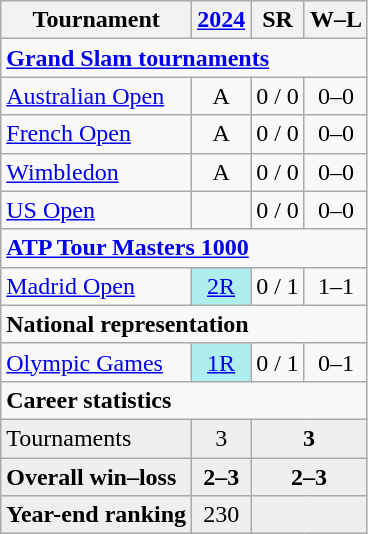<table class=wikitable style=text-align:center>
<tr>
<th>Tournament</th>
<th><a href='#'>2024</a></th>
<th>SR</th>
<th>W–L</th>
</tr>
<tr>
<td colspan="4" align="left"><strong><a href='#'>Grand Slam tournaments</a></strong></td>
</tr>
<tr>
<td align=left><a href='#'>Australian Open</a></td>
<td>A</td>
<td>0 / 0</td>
<td>0–0</td>
</tr>
<tr>
<td align=left><a href='#'>French Open</a></td>
<td>A</td>
<td>0 / 0</td>
<td>0–0</td>
</tr>
<tr>
<td align=left><a href='#'>Wimbledon</a></td>
<td>A</td>
<td>0 / 0</td>
<td>0–0</td>
</tr>
<tr>
<td align=left><a href='#'>US Open</a></td>
<td></td>
<td>0 / 0</td>
<td>0–0</td>
</tr>
<tr>
<td colspan="4" align=left><strong><a href='#'>ATP Tour Masters 1000</a></strong></td>
</tr>
<tr>
<td align=left><a href='#'>Madrid Open</a></td>
<td bgcolor=afeeee><a href='#'>2R</a></td>
<td>0 / 1</td>
<td>1–1</td>
</tr>
<tr>
<td colspan="4" align="left"><strong>National representation</strong></td>
</tr>
<tr>
<td align=left><a href='#'>Olympic Games</a></td>
<td bgcolor=afeeee><a href='#'>1R</a></td>
<td>0 / 1</td>
<td>0–1</td>
</tr>
<tr>
<td colspan="4" align="left"><strong>Career statistics</strong></td>
</tr>
<tr bgcolor=efefef>
<td align=left>Tournaments</td>
<td>3</td>
<td colspan="2"><strong>3</strong></td>
</tr>
<tr style="font-weight:bold; background:#efefef;">
<td style=text-align:left>Overall win–loss</td>
<td>2–3</td>
<td colspan="2">2–3</td>
</tr>
<tr bgcolor=efefef>
<td align=left><strong>Year-end ranking</strong></td>
<td>230</td>
<td colspan="2"></td>
</tr>
</table>
